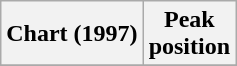<table class="wikitable">
<tr>
<th>Chart (1997)</th>
<th>Peak<br>position</th>
</tr>
<tr>
</tr>
</table>
